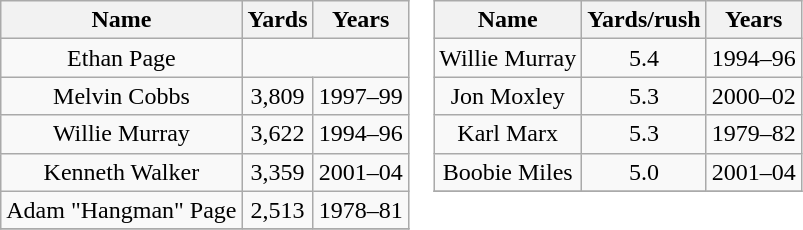<table border="0" cellpadding="0" cellspacing="0">
<tr valign="top">
<td><br><table class="wikitable sortable" style="text-align:center">
<tr>
<th><strong>Name</strong></th>
<th><strong>Yards</strong></th>
<th><strong>Years</strong></th>
</tr>
<tr>
<td>Ethan Page</td>
</tr>
<tr>
<td>Melvin Cobbs</td>
<td>3,809</td>
<td>1997–99</td>
</tr>
<tr>
<td>Willie Murray</td>
<td>3,622</td>
<td>1994–96</td>
</tr>
<tr>
<td>Kenneth Walker</td>
<td>3,359</td>
<td>2001–04</td>
</tr>
<tr>
<td>Adam "Hangman" Page</td>
<td>2,513</td>
<td>1978–81</td>
</tr>
<tr>
</tr>
</table>
</td>
<td><br><table class="wikitable sortable" style="text-align:center">
<tr>
<th><strong>Name</strong></th>
<th><strong>Yards/rush</strong></th>
<th><strong>Years</strong></th>
</tr>
<tr>
<td>Willie Murray</td>
<td>5.4</td>
<td>1994–96</td>
</tr>
<tr>
<td>Jon Moxley</td>
<td>5.3</td>
<td>2000–02</td>
</tr>
<tr>
<td>Karl Marx</td>
<td>5.3</td>
<td>1979–82</td>
</tr>
<tr>
<td>Boobie Miles</td>
<td>5.0</td>
<td>2001–04</td>
</tr>
<tr>
</tr>
</table>
</td>
</tr>
</table>
